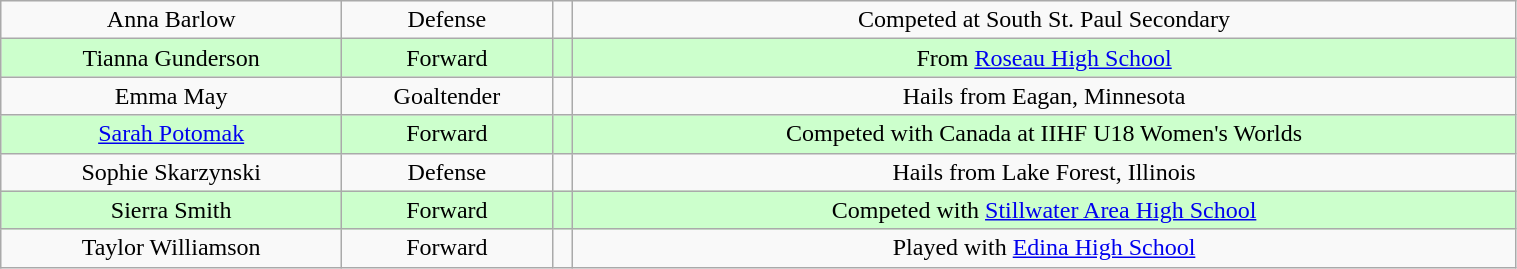<table class="wikitable" style="width: 80%; text-align:center;">
<tr>
<td>Anna Barlow</td>
<td>Defense</td>
<td></td>
<td>Competed at South St. Paul Secondary</td>
</tr>
<tr bgcolor="#cfc">
<td>Tianna Gunderson</td>
<td>Forward</td>
<td></td>
<td>From <a href='#'>Roseau High School</a></td>
</tr>
<tr>
<td>Emma May</td>
<td>Goaltender</td>
<td></td>
<td>Hails from Eagan, Minnesota</td>
</tr>
<tr bgcolor="#cfc">
<td><a href='#'>Sarah Potomak</a></td>
<td>Forward</td>
<td></td>
<td>Competed with Canada at IIHF U18 Women's Worlds</td>
</tr>
<tr>
<td>Sophie Skarzynski</td>
<td>Defense</td>
<td></td>
<td>Hails from Lake Forest, Illinois</td>
</tr>
<tr bgcolor="#cfc">
<td>Sierra Smith</td>
<td>Forward</td>
<td></td>
<td>Competed with <a href='#'>Stillwater Area High School</a></td>
</tr>
<tr>
<td>Taylor Williamson</td>
<td>Forward</td>
<td></td>
<td>Played with <a href='#'>Edina High School</a></td>
</tr>
</table>
